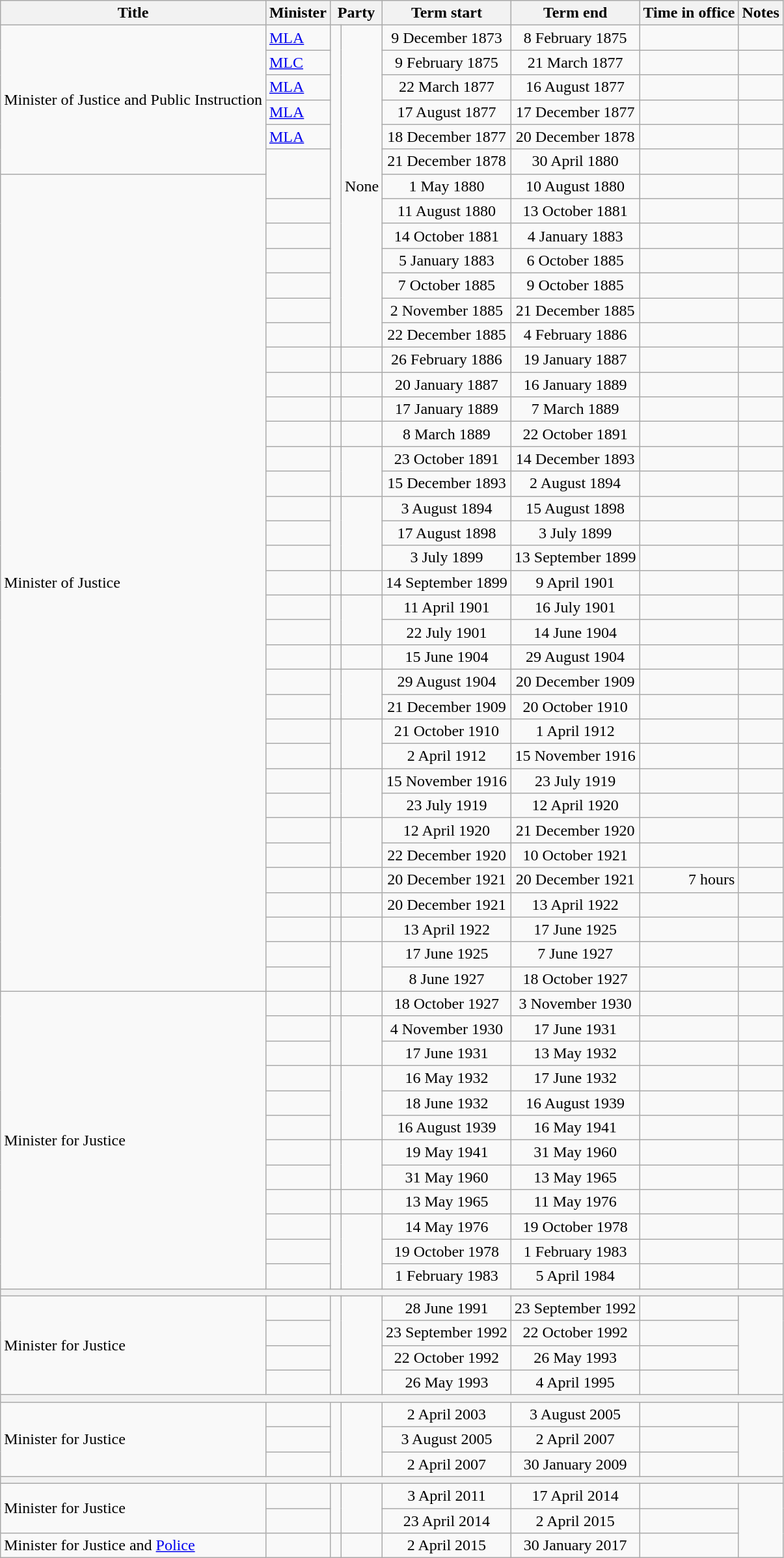<table class="wikitable sortable">
<tr>
<th>Title</th>
<th>Minister</th>
<th colspan="2">Party</th>
<th data-sort-type="date">Term start</th>
<th data-sort-type=date>Term end</th>
<th>Time in office</th>
<th class="unsortable">Notes</th>
</tr>
<tr>
<td rowspan="6">Minister of Justice and Public Instruction</td>
<td> <a href='#'>MLA</a></td>
<td rowspan="13"></td>
<td rowspan="13">None</td>
<td align="center">9 December 1873</td>
<td align="center">8 February 1875</td>
<td align="right"></td>
<td></td>
</tr>
<tr>
<td> <a href='#'>MLC</a></td>
<td align="center">9 February 1875</td>
<td align="center">21 March 1877</td>
<td align="right"></td>
<td></td>
</tr>
<tr>
<td> <a href='#'>MLA</a></td>
<td align="center">22 March 1877</td>
<td align="center">16 August 1877</td>
<td align="right"></td>
<td></td>
</tr>
<tr>
<td> <a href='#'>MLA</a></td>
<td align="center">17 August 1877</td>
<td align="center">17 December 1877</td>
<td align="right"></td>
<td></td>
</tr>
<tr>
<td> <a href='#'>MLA</a></td>
<td align="center">18 December 1877</td>
<td align="center">20 December 1878</td>
<td align="right"></td>
<td></td>
</tr>
<tr>
<td rowspan="2"></td>
<td align="center">21 December 1878</td>
<td align="center">30 April 1880</td>
<td align="right"></td>
<td></td>
</tr>
<tr>
<td rowspan="33">Minister of Justice</td>
<td align="center">1 May 1880</td>
<td align="center">10 August 1880</td>
<td align="right"></td>
<td></td>
</tr>
<tr>
<td></td>
<td align="center">11 August 1880</td>
<td align="center">13 October 1881</td>
<td align="right"></td>
<td></td>
</tr>
<tr>
<td></td>
<td align="center">14 October 1881</td>
<td align="center">4 January 1883</td>
<td align="right"></td>
<td></td>
</tr>
<tr>
<td></td>
<td align="center">5 January 1883</td>
<td align="center">6 October 1885</td>
<td align="right"></td>
<td></td>
</tr>
<tr>
<td></td>
<td align="center">7 October 1885</td>
<td align="center">9 October 1885</td>
<td align="right"></td>
<td></td>
</tr>
<tr>
<td></td>
<td align="center">2 November 1885</td>
<td align="center">21 December 1885</td>
<td align="right"></td>
<td></td>
</tr>
<tr>
<td></td>
<td align="center">22 December 1885</td>
<td align="center">4 February 1886</td>
<td align="right"></td>
<td></td>
</tr>
<tr>
<td></td>
<td> </td>
<td></td>
<td align="center">26 February 1886</td>
<td align="center">19 January 1887</td>
<td align="right"></td>
<td></td>
</tr>
<tr>
<td></td>
<td> </td>
<td></td>
<td align="center">20 January 1887</td>
<td align="center">16 January 1889</td>
<td align="right"></td>
<td></td>
</tr>
<tr>
<td></td>
<td> </td>
<td></td>
<td align="center">17 January 1889</td>
<td align="center">7 March 1889</td>
<td align="right"></td>
<td></td>
</tr>
<tr>
<td></td>
<td> </td>
<td></td>
<td align="center">8 March 1889</td>
<td align="center">22 October 1891</td>
<td align="right"></td>
<td></td>
</tr>
<tr>
<td></td>
<td rowspan="2" > </td>
<td rowspan="2"></td>
<td align="center">23 October 1891</td>
<td align="center">14 December 1893</td>
<td align="right"></td>
<td></td>
</tr>
<tr>
<td></td>
<td align="center">15 December 1893</td>
<td align="center">2 August 1894</td>
<td align="right"></td>
<td></td>
</tr>
<tr>
<td></td>
<td rowspan="3" > </td>
<td rowspan="3"></td>
<td align="center">3 August 1894</td>
<td align="center">15 August 1898</td>
<td align="right"></td>
<td></td>
</tr>
<tr>
<td></td>
<td align="center">17 August 1898</td>
<td align="center">3 July 1899</td>
<td align="right"></td>
<td></td>
</tr>
<tr>
<td></td>
<td align="center">3 July 1899</td>
<td align="center">13 September 1899</td>
<td align="right"></td>
<td></td>
</tr>
<tr>
<td></td>
<td> </td>
<td></td>
<td align="center">14 September 1899</td>
<td align="center">9 April 1901</td>
<td align="right"></td>
<td></td>
</tr>
<tr>
<td></td>
<td rowspan="2" > </td>
<td rowspan="2"></td>
<td align="center">11 April 1901</td>
<td align="center">16 July 1901</td>
<td align="right"></td>
<td></td>
</tr>
<tr>
<td></td>
<td align="center">22 July 1901</td>
<td align="center">14 June 1904</td>
<td align="right"></td>
<td></td>
</tr>
<tr>
<td></td>
<td> </td>
<td></td>
<td align="center">15 June 1904</td>
<td align="center">29 August 1904</td>
<td align="right"></td>
<td></td>
</tr>
<tr>
<td></td>
<td rowspan="2" > </td>
<td rowspan="2"></td>
<td align="center">29 August 1904</td>
<td align="center">20 December 1909</td>
<td align="right"></td>
<td></td>
</tr>
<tr>
<td></td>
<td align="center">21 December 1909</td>
<td align="center">20 October 1910</td>
<td align="right"></td>
<td></td>
</tr>
<tr>
<td></td>
<td rowspan="2" > </td>
<td rowspan="2"></td>
<td align="center">21 October 1910</td>
<td align="center">1 April 1912</td>
<td align="right"></td>
<td></td>
</tr>
<tr>
<td></td>
<td align="center">2 April 1912</td>
<td align="center">15 November 1916</td>
<td align="right"></td>
<td></td>
</tr>
<tr>
<td></td>
<td rowspan="2" > </td>
<td rowspan="2"></td>
<td align="center">15 November 1916</td>
<td align="center">23 July 1919</td>
<td align="right"></td>
<td></td>
</tr>
<tr>
<td></td>
<td align="center">23 July 1919</td>
<td align="center">12 April 1920</td>
<td align="right"></td>
<td></td>
</tr>
<tr>
<td></td>
<td rowspan="2" > </td>
<td rowspan="2"></td>
<td align="center">12 April 1920</td>
<td align="center">21 December 1920</td>
<td align="right"></td>
<td></td>
</tr>
<tr>
<td></td>
<td align="center">22 December 1920</td>
<td align="center">10 October 1921</td>
<td align="right"></td>
<td></td>
</tr>
<tr>
<td></td>
<td> </td>
<td></td>
<td align="center">20 December 1921</td>
<td align="center">20 December 1921</td>
<td align="right"> 7 hours</td>
<td></td>
</tr>
<tr>
<td></td>
<td> </td>
<td></td>
<td align="center">20 December 1921</td>
<td align="center">13 April 1922</td>
<td align="right"></td>
<td></td>
</tr>
<tr>
<td></td>
<td> </td>
<td></td>
<td align="center">13 April 1922</td>
<td align="center">17 June 1925</td>
<td align="right"></td>
<td></td>
</tr>
<tr>
<td></td>
<td rowspan="2" > </td>
<td rowspan="2"></td>
<td align="center">17 June 1925</td>
<td align="center">7 June 1927</td>
<td align="right"></td>
<td></td>
</tr>
<tr>
<td></td>
<td align="center">8 June 1927</td>
<td align="center">18 October 1927</td>
<td align="right"></td>
<td></td>
</tr>
<tr>
<td rowspan="12">Minister for Justice</td>
<td></td>
<td> </td>
<td></td>
<td align="center">18 October 1927</td>
<td align="center">3 November 1930</td>
<td align="right"></td>
<td></td>
</tr>
<tr>
<td></td>
<td rowspan="2" > </td>
<td rowspan="2"></td>
<td align="center">4 November 1930</td>
<td align="center">17 June 1931</td>
<td align="right"></td>
<td></td>
</tr>
<tr>
<td></td>
<td align="center">17 June 1931</td>
<td align="center">13 May 1932</td>
<td align="right"></td>
<td></td>
</tr>
<tr>
<td></td>
<td rowspan="3" > </td>
<td rowspan="3"></td>
<td align="center">16 May 1932</td>
<td align="center">17 June 1932</td>
<td align="right"></td>
<td></td>
</tr>
<tr>
<td></td>
<td align="center">18 June 1932</td>
<td align="center">16 August 1939</td>
<td align="right"></td>
<td></td>
</tr>
<tr>
<td></td>
<td align="center">16 August 1939</td>
<td align="center">16 May 1941</td>
<td align="right"></td>
<td></td>
</tr>
<tr>
<td></td>
<td rowspan="2" > </td>
<td rowspan="2"></td>
<td align="center">19 May 1941</td>
<td align="center">31 May 1960</td>
<td align="right"><strong></strong></td>
<td></td>
</tr>
<tr>
<td></td>
<td align="center">31 May 1960</td>
<td align="center">13 May 1965</td>
<td align="right"></td>
<td></td>
</tr>
<tr>
<td></td>
<td> </td>
<td></td>
<td align="center">13 May 1965</td>
<td align="center">11 May 1976</td>
<td align="right"></td>
<td></td>
</tr>
<tr>
<td></td>
<td rowspan="3" > </td>
<td rowspan="3"></td>
<td align="center">14 May 1976</td>
<td align="center">19 October 1978</td>
<td align="right"></td>
<td></td>
</tr>
<tr>
<td></td>
<td align="center">19 October 1978</td>
<td align="center">1 February 1983</td>
<td align="right"></td>
<td></td>
</tr>
<tr>
<td></td>
<td align="center">1 February 1983</td>
<td align="center">5 April 1984</td>
<td align="right"></td>
<td></td>
</tr>
<tr class="sortbottom">
<th colspan="8"></th>
</tr>
<tr>
<td rowspan="4">Minister for Justice</td>
<td></td>
<td rowspan="4" > </td>
<td rowspan="4"></td>
<td align="center">28 June 1991</td>
<td align="center">23 September 1992</td>
<td align="right"></td>
<td rowspan="4" align="center"></td>
</tr>
<tr>
<td></td>
<td align="center">23 September 1992</td>
<td align="center">22 October 1992</td>
<td align="right"></td>
</tr>
<tr>
<td></td>
<td align="center">22 October 1992</td>
<td align="center">26 May 1993</td>
<td align="right"></td>
</tr>
<tr>
<td></td>
<td align="center">26 May 1993</td>
<td align="center">4 April 1995</td>
<td align="right"></td>
</tr>
<tr class="sortbottom">
<th colspan="8"></th>
</tr>
<tr>
<td rowspan="3">Minister for Justice</td>
<td></td>
<td rowspan="3" > </td>
<td rowspan="3"></td>
<td align="center">2 April 2003</td>
<td align="center">3 August 2005</td>
<td align="right"></td>
<td rowspan="3" align="center"></td>
</tr>
<tr>
<td></td>
<td align="center">3 August 2005</td>
<td align="center">2 April 2007</td>
<td align="right"></td>
</tr>
<tr>
<td></td>
<td align="center">2 April 2007</td>
<td align="center">30 January 2009</td>
<td align="right"></td>
</tr>
<tr class="sortbottom">
<th colspan="8"></th>
</tr>
<tr>
<td rowspan="2">Minister for Justice</td>
<td></td>
<td rowspan="2" > </td>
<td rowspan="2"></td>
<td align="center">3 April 2011</td>
<td align="center">17 April 2014</td>
<td align="right"></td>
<td rowspan="3" align="center"></td>
</tr>
<tr>
<td></td>
<td align="center">23 April 2014</td>
<td align="center">2 April 2015</td>
<td align="right"></td>
</tr>
<tr>
<td>Minister for Justice and <a href='#'>Police</a></td>
<td></td>
<td> </td>
<td></td>
<td align="center">2 April 2015</td>
<td align="center">30 January 2017</td>
<td align="right"></td>
</tr>
</table>
